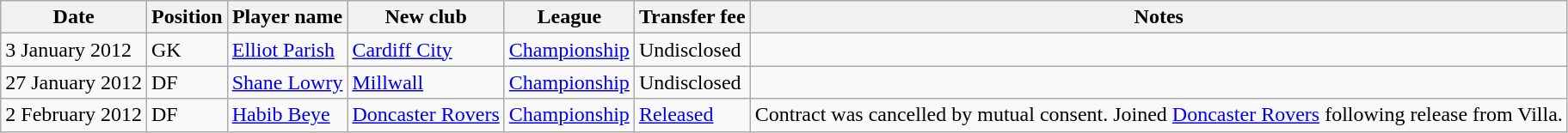<table class="wikitable">
<tr>
<th>Date</th>
<th>Position</th>
<th>Player name</th>
<th>New club</th>
<th>League</th>
<th>Transfer fee</th>
<th>Notes</th>
</tr>
<tr>
<td>3 January 2012</td>
<td>GK</td>
<td> <a href='#'>Elliot Parish</a></td>
<td> <a href='#'>Cardiff City</a></td>
<td> <a href='#'>Championship</a></td>
<td>Undisclosed</td>
<td></td>
</tr>
<tr>
<td>27 January 2012</td>
<td>DF</td>
<td> <a href='#'>Shane Lowry</a></td>
<td> <a href='#'>Millwall</a></td>
<td> <a href='#'>Championship</a></td>
<td>Undisclosed</td>
<td></td>
</tr>
<tr>
<td>2 February 2012</td>
<td>DF</td>
<td> <a href='#'>Habib Beye</a></td>
<td> <a href='#'>Doncaster Rovers</a></td>
<td> <a href='#'>Championship</a></td>
<td><a href='#'>Released</a></td>
<td>Contract was cancelled by mutual consent. Joined <a href='#'>Doncaster Rovers</a> following release from Villa.</td>
</tr>
</table>
